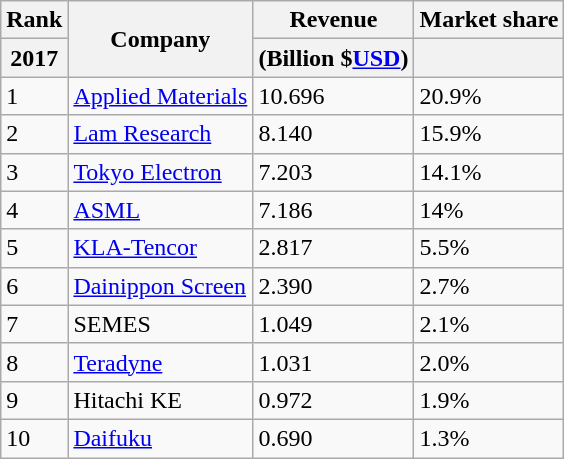<table class="wikitable sortable" style="text-align=left;">
<tr>
<th colspan="2">Rank</th>
<th rowspan="2">Company</th>
<th>Revenue</th>
<th>Market share</th>
</tr>
<tr>
<th colspan="2">2017</th>
<th>(Billion $<a href='#'>USD</a>)</th>
<th></th>
</tr>
<tr>
<td colspan="2">1</td>
<td><a href='#'>Applied Materials</a></td>
<td>10.696</td>
<td>20.9%</td>
</tr>
<tr>
<td colspan="2">2</td>
<td><a href='#'>Lam Research</a></td>
<td>8.140</td>
<td>15.9%</td>
</tr>
<tr>
<td colspan="2">3</td>
<td><a href='#'>Tokyo Electron</a></td>
<td>7.203</td>
<td>14.1%</td>
</tr>
<tr>
<td colspan="2">4</td>
<td><a href='#'>ASML</a></td>
<td>7.186</td>
<td>14%</td>
</tr>
<tr>
<td colspan="2">5</td>
<td><a href='#'>KLA-Tencor</a></td>
<td>2.817</td>
<td>5.5%</td>
</tr>
<tr>
<td colspan="2">6</td>
<td><a href='#'>Dainippon Screen</a></td>
<td>2.390</td>
<td>2.7%</td>
</tr>
<tr>
<td colspan="2">7</td>
<td>SEMES</td>
<td>1.049</td>
<td>2.1%</td>
</tr>
<tr>
<td colspan="2">8</td>
<td><a href='#'>Teradyne</a></td>
<td>1.031</td>
<td>2.0%</td>
</tr>
<tr>
<td colspan="2">9</td>
<td>Hitachi KE</td>
<td>0.972</td>
<td>1.9%</td>
</tr>
<tr>
<td colspan="2">10</td>
<td><a href='#'>Daifuku</a></td>
<td>0.690</td>
<td>1.3%</td>
</tr>
</table>
